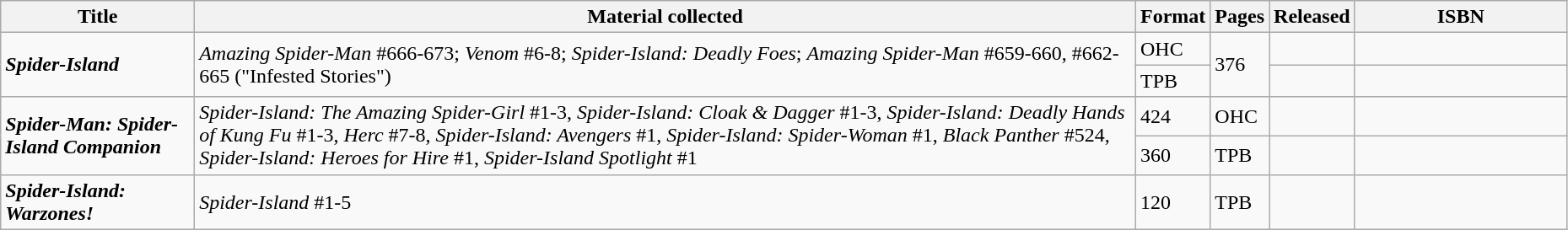<table class="wikitable sortable" width=98%>
<tr>
<th>Title</th>
<th>Material collected</th>
<th class="unsortable">Format</th>
<th>Pages</th>
<th>Released</th>
<th class="unsortable" style="width: 10em;">ISBN</th>
</tr>
<tr>
<td rowspan=2><strong><em>Spider-Island</em></strong></td>
<td rowspan=2><em>Amazing Spider-Man</em> #666-673; <em>Venom</em> #6-8; <em>Spider-Island: Deadly Foes</em>; <em>Amazing Spider-Man</em> #659-660, #662-665 ("Infested Stories")</td>
<td rowspan=1>OHC</td>
<td rowspan=2>376</td>
<td rowspan=1></td>
<td></td>
</tr>
<tr>
<td rowspan=1>TPB</td>
<td rowspan=1></td>
<td></td>
</tr>
<tr>
<td rowspan=2><strong><em>Spider-Man: Spider-Island Companion</em></strong></td>
<td rowspan=2><em>Spider-Island: The Amazing Spider-Girl</em> #1-3, <em>Spider-Island: Cloak & Dagger</em> #1-3, <em>Spider-Island: Deadly Hands of Kung Fu</em> #1-3, <em>Herc</em> #7-8, <em>Spider-Island: Avengers</em> #1, <em>Spider-Island: Spider-Woman</em> #1, <em>Black Panther</em> #524, <em>Spider-Island: Heroes for Hire</em> #1, <em>Spider-Island Spotlight</em> #1</td>
<td>424</td>
<td>OHC</td>
<td></td>
<td></td>
</tr>
<tr>
<td>360</td>
<td>TPB</td>
<td></td>
<td></td>
</tr>
<tr>
<td><strong><em>Spider-Island: Warzones!</em></strong></td>
<td><em>Spider-Island</em> #1-5</td>
<td>120</td>
<td>TPB</td>
<td></td>
<td></td>
</tr>
</table>
